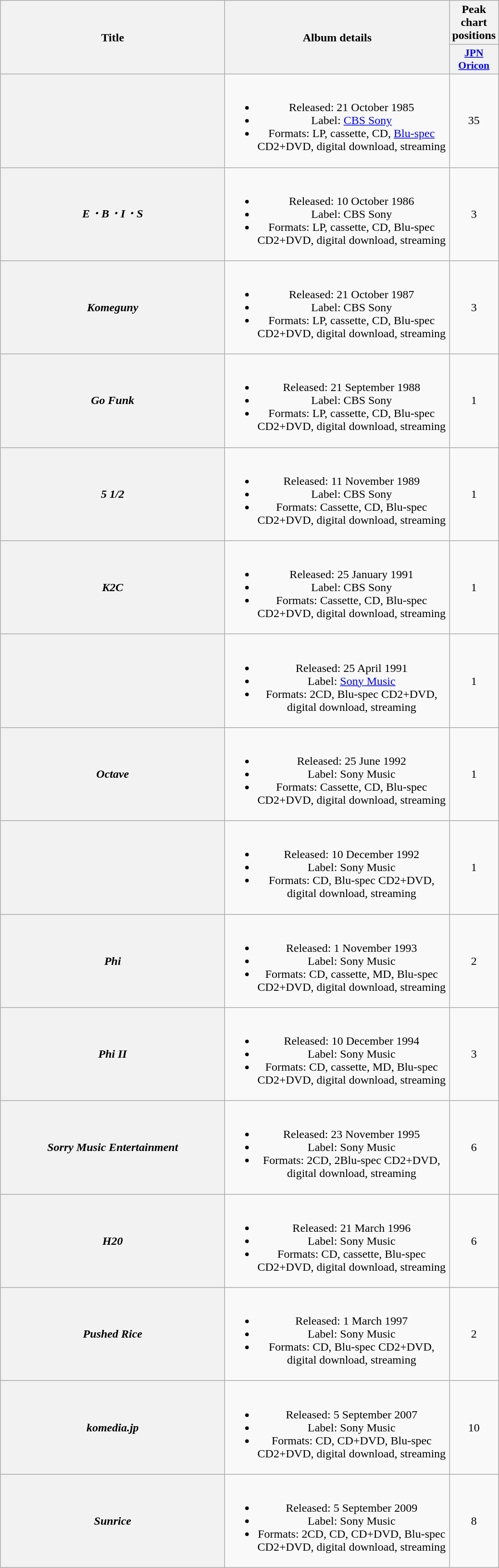<table class="wikitable plainrowheaders" style="text-align:center;">
<tr>
<th scope="col" rowspan="2" style="width:19em;">Title</th>
<th scope="col" rowspan="2" style="width:19em;">Album details</th>
<th scope="col">Peak chart positions</th>
</tr>
<tr>
<th scope="col" style="width:2.9em;font-size:90%;"><a href='#'>JPN<br>Oricon</a><br></th>
</tr>
<tr>
<th scope="row"></th>
<td><br><ul><li>Released: 21 October 1985</li><li>Label: <a href='#'>CBS Sony</a></li><li>Formats: LP, cassette, CD, <a href='#'>Blu-spec</a> CD2+DVD, digital download, streaming</li></ul></td>
<td>35</td>
</tr>
<tr>
<th scope="row"><em>E・B・I・S</em></th>
<td><br><ul><li>Released: 10 October 1986</li><li>Label: CBS Sony</li><li>Formats: LP, cassette, CD, Blu-spec CD2+DVD, digital download, streaming</li></ul></td>
<td>3</td>
</tr>
<tr>
<th scope="row"><em>Komeguny</em></th>
<td><br><ul><li>Released: 21 October 1987</li><li>Label: CBS Sony</li><li>Formats: LP, cassette, CD, Blu-spec CD2+DVD, digital download, streaming</li></ul></td>
<td>3</td>
</tr>
<tr>
<th scope="row"><em>Go Funk</em></th>
<td><br><ul><li>Released: 21 September 1988</li><li>Label: CBS Sony</li><li>Formats: LP, cassette, CD, Blu-spec CD2+DVD, digital download, streaming</li></ul></td>
<td>1</td>
</tr>
<tr>
<th scope="row"><em>5 1/2</em></th>
<td><br><ul><li>Released: 11 November 1989</li><li>Label: CBS Sony</li><li>Formats: Cassette, CD, Blu-spec CD2+DVD, digital download, streaming</li></ul></td>
<td>1</td>
</tr>
<tr>
<th scope="row"><em>K2C</em></th>
<td><br><ul><li>Released: 25 January 1991</li><li>Label: CBS Sony</li><li>Formats: Cassette, CD, Blu-spec CD2+DVD, digital download, streaming</li></ul></td>
<td>1</td>
</tr>
<tr>
<th scope="row"></th>
<td><br><ul><li>Released: 25 April 1991</li><li>Label: <a href='#'>Sony Music</a></li><li>Formats: 2CD, Blu-spec CD2+DVD, digital download, streaming</li></ul></td>
<td>1</td>
</tr>
<tr>
<th scope="row"><em>Octave</em></th>
<td><br><ul><li>Released: 25 June 1992</li><li>Label: Sony Music</li><li>Formats: Cassette, CD, Blu-spec CD2+DVD, digital download, streaming</li></ul></td>
<td>1</td>
</tr>
<tr>
<th scope="row"></th>
<td><br><ul><li>Released: 10 December 1992</li><li>Label: Sony Music</li><li>Formats: CD, Blu-spec CD2+DVD, digital download, streaming</li></ul></td>
<td>1</td>
</tr>
<tr>
<th scope="row"><em>Phi</em></th>
<td><br><ul><li>Released: 1 November 1993</li><li>Label: Sony Music</li><li>Formats: CD, cassette, MD, Blu-spec CD2+DVD, digital download, streaming</li></ul></td>
<td>2</td>
</tr>
<tr>
<th scope="row"><em>Phi II</em></th>
<td><br><ul><li>Released: 10 December 1994</li><li>Label: Sony Music</li><li>Formats: CD, cassette, MD, Blu-spec CD2+DVD, digital download, streaming</li></ul></td>
<td>3</td>
</tr>
<tr>
<th scope="row"><em>Sorry Music Entertainment</em></th>
<td><br><ul><li>Released: 23 November 1995</li><li>Label: Sony Music</li><li>Formats: 2CD, 2Blu-spec CD2+DVD, digital download, streaming</li></ul></td>
<td>6</td>
</tr>
<tr>
<th scope="row"><em>H20</em></th>
<td><br><ul><li>Released: 21 March 1996</li><li>Label: Sony Music</li><li>Formats: CD, cassette, Blu-spec CD2+DVD, digital download, streaming</li></ul></td>
<td>6</td>
</tr>
<tr>
<th scope="row"><em>Pushed Rice</em></th>
<td><br><ul><li>Released: 1 March 1997</li><li>Label: Sony Music</li><li>Formats: CD, Blu-spec CD2+DVD, digital download, streaming</li></ul></td>
<td>2</td>
</tr>
<tr>
<th scope="row"><em>komedia.jp</em></th>
<td><br><ul><li>Released: 5 September 2007</li><li>Label: Sony Music</li><li>Formats: CD, CD+DVD, Blu-spec CD2+DVD, digital download, streaming</li></ul></td>
<td>10</td>
</tr>
<tr>
<th scope="row"><em>Sunrice</em></th>
<td><br><ul><li>Released: 5 September 2009</li><li>Label: Sony Music</li><li>Formats: 2CD, CD, CD+DVD, Blu-spec CD2+DVD, digital download, streaming</li></ul></td>
<td>8</td>
</tr>
</table>
